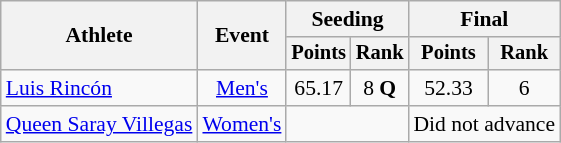<table class=wikitable style=font-size:90%;text-align:center>
<tr>
<th rowspan=2>Athlete</th>
<th rowspan=2>Event</th>
<th colspan=2>Seeding</th>
<th colspan=2>Final</th>
</tr>
<tr style=font-size:95%>
<th>Points</th>
<th>Rank</th>
<th>Points</th>
<th>Rank</th>
</tr>
<tr>
<td align=left><a href='#'>Luis Rincón</a></td>
<td align=center><a href='#'>Men's</a></td>
<td>65.17</td>
<td>8 <strong>Q</strong></td>
<td>52.33</td>
<td>6</td>
</tr>
<tr>
<td align=left><a href='#'>Queen Saray Villegas</a></td>
<td align=center><a href='#'>Women's</a></td>
<td colspan=2></td>
<td colspan=2>Did not advance</td>
</tr>
</table>
